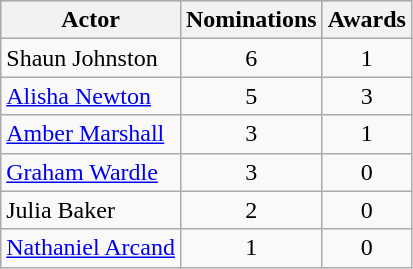<table class="wikitable" style="text-align:center">
<tr bgcolor="#CCCCCC">
<th>Actor</th>
<th>Nominations</th>
<th>Awards</th>
</tr>
<tr>
<td align="left">Shaun Johnston</td>
<td>6</td>
<td>1</td>
</tr>
<tr>
<td align="left"><a href='#'>Alisha Newton</a></td>
<td>5</td>
<td>3</td>
</tr>
<tr>
<td align="left"><a href='#'>Amber Marshall</a></td>
<td>3</td>
<td>1</td>
</tr>
<tr>
<td align="left"><a href='#'>Graham Wardle</a></td>
<td>3</td>
<td>0</td>
</tr>
<tr>
<td align="left">Julia Baker</td>
<td>2</td>
<td>0</td>
</tr>
<tr>
<td align="left"><a href='#'>Nathaniel Arcand</a></td>
<td>1</td>
<td>0</td>
</tr>
</table>
